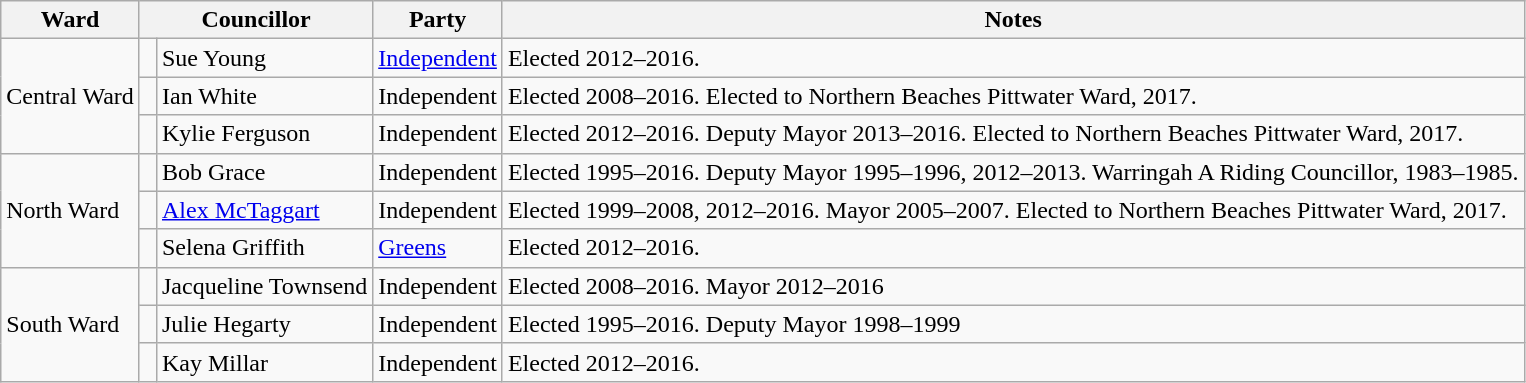<table class="wikitable">
<tr>
<th>Ward</th>
<th colspan="2">Councillor</th>
<th>Party</th>
<th>Notes</th>
</tr>
<tr>
<td rowspan="3">Central Ward</td>
<td> </td>
<td>Sue Young</td>
<td><a href='#'>Independent</a></td>
<td>Elected 2012–2016.</td>
</tr>
<tr>
<td> </td>
<td>Ian White</td>
<td>Independent</td>
<td>Elected 2008–2016. Elected to Northern Beaches Pittwater Ward, 2017.</td>
</tr>
<tr>
<td> </td>
<td>Kylie Ferguson</td>
<td>Independent</td>
<td>Elected 2012–2016. Deputy Mayor 2013–2016. Elected to Northern Beaches Pittwater Ward, 2017.</td>
</tr>
<tr>
<td rowspan="3">North Ward</td>
<td> </td>
<td>Bob Grace</td>
<td>Independent</td>
<td>Elected 1995–2016. Deputy Mayor 1995–1996, 2012–2013. Warringah A Riding Councillor, 1983–1985.</td>
</tr>
<tr>
<td> </td>
<td><a href='#'>Alex McTaggart</a></td>
<td>Independent</td>
<td>Elected 1999–2008, 2012–2016. Mayor 2005–2007. Elected to Northern Beaches Pittwater Ward, 2017.</td>
</tr>
<tr>
<td> </td>
<td>Selena Griffith</td>
<td><a href='#'>Greens</a></td>
<td>Elected 2012–2016.</td>
</tr>
<tr>
<td rowspan="3">South Ward</td>
<td> </td>
<td>Jacqueline Townsend</td>
<td>Independent</td>
<td>Elected 2008–2016. Mayor 2012–2016</td>
</tr>
<tr>
<td> </td>
<td>Julie Hegarty</td>
<td>Independent</td>
<td>Elected 1995–2016. Deputy Mayor 1998–1999</td>
</tr>
<tr>
<td> </td>
<td>Kay Millar</td>
<td>Independent</td>
<td>Elected 2012–2016.</td>
</tr>
</table>
